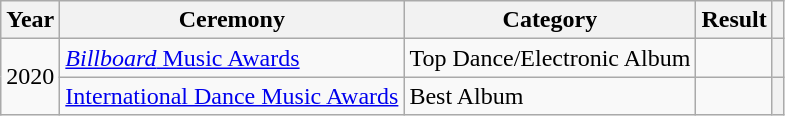<table class="wikitable plainrowheaders">
<tr>
<th scope="col">Year</th>
<th scope="col">Ceremony</th>
<th scope="col">Category</th>
<th scope="col">Result</th>
<th scope="col"></th>
</tr>
<tr>
<td rowspan="2">2020</td>
<td><a href='#'><em>Billboard</em> Music Awards</a></td>
<td>Top Dance/Electronic Album</td>
<td></td>
<th></th>
</tr>
<tr>
<td><a href='#'>International Dance Music Awards</a></td>
<td>Best Album</td>
<td></td>
<th></th>
</tr>
</table>
